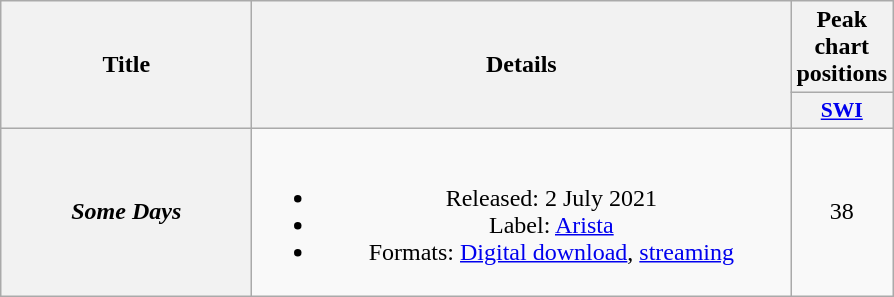<table class="wikitable plainrowheaders" style="text-align:center">
<tr>
<th scope="col" rowspan="2" style="width:10em;">Title</th>
<th scope="col" rowspan="2" style="width:22em;">Details</th>
<th scope="col" colspan="1">Peak chart positions</th>
</tr>
<tr>
<th scope="col" style="width:3em;font-size:90%;"><a href='#'>SWI</a><br></th>
</tr>
<tr>
<th scope="row"><em>Some Days</em></th>
<td><br><ul><li>Released: 2 July 2021</li><li>Label: <a href='#'>Arista</a></li><li>Formats: <a href='#'>Digital download</a>, <a href='#'>streaming</a></li></ul></td>
<td>38</td>
</tr>
</table>
